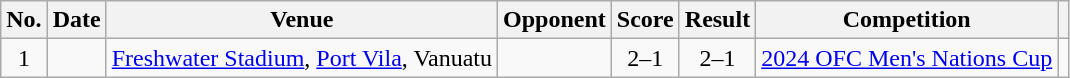<table class="wikitable sortable">
<tr>
<th scope="col">No.</th>
<th scope="col">Date</th>
<th scope="col">Venue</th>
<th scope="col">Opponent</th>
<th scope="col">Score</th>
<th scope="col">Result</th>
<th scope="col">Competition</th>
<th scope="col" class="unsortable"></th>
</tr>
<tr>
<td style="text-align:center">1</td>
<td></td>
<td><a href='#'>Freshwater Stadium</a>, <a href='#'>Port Vila</a>, Vanuatu</td>
<td></td>
<td style="text-align:center">2–1</td>
<td style="text-align:center">2–1</td>
<td><a href='#'>2024 OFC Men's Nations Cup</a></td>
<td></td>
</tr>
</table>
